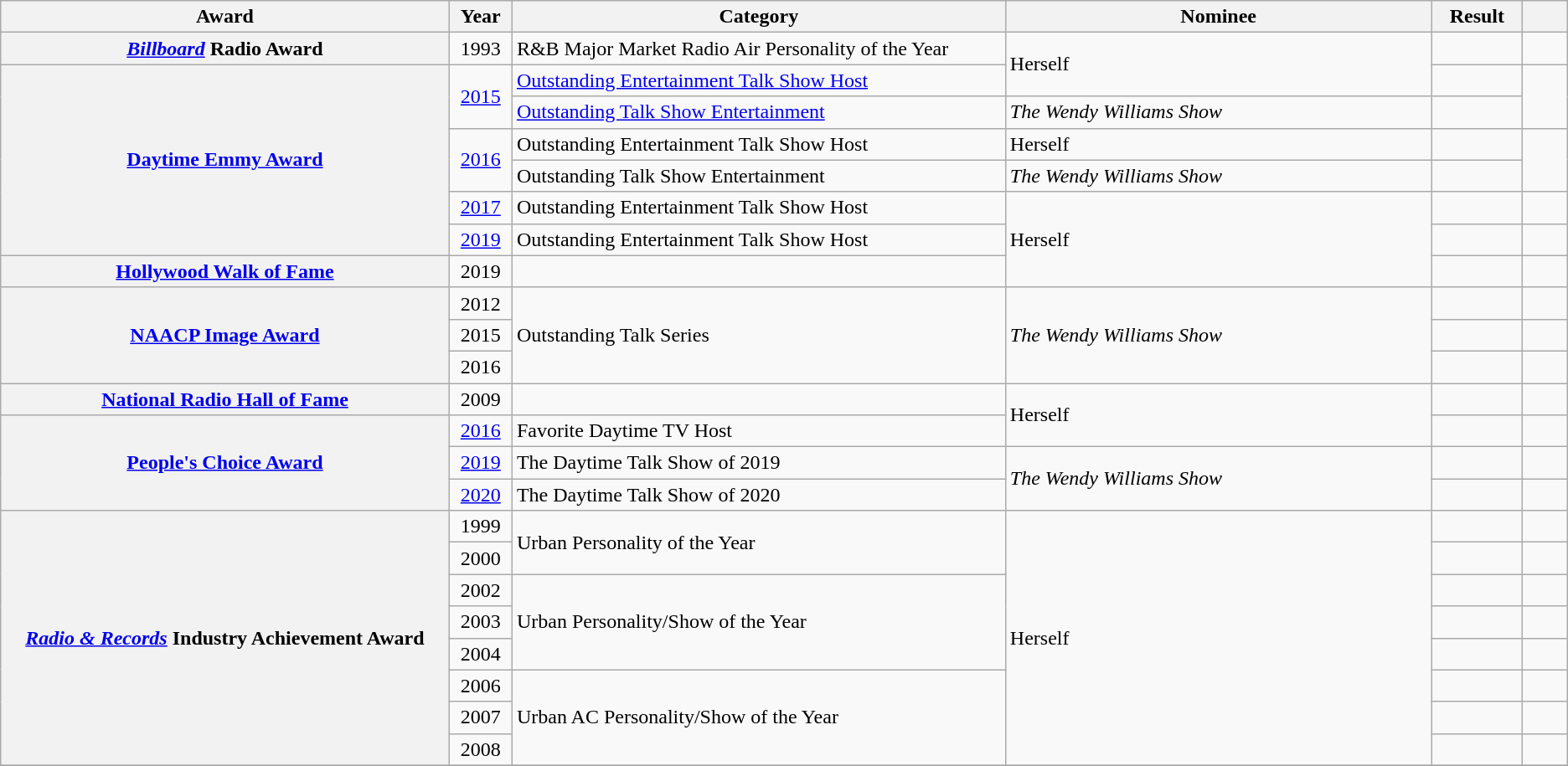<table class="wikitable sortable plainrowheaders">
<tr>
<th scope="col" style="width:20%;">Award</th>
<th scope="col" style="width:2%;">Year</th>
<th scope="col" style="width:22%;">Category</th>
<th scope="col" style="width:19%;">Nominee</th>
<th scope="col" style="width:4%;">Result</th>
<th scope="col" style="width:2%;" class="unsortable"></th>
</tr>
<tr>
<th scope="row"><em><a href='#'>Billboard</a></em> Radio Award</th>
<td style="text-align:center;">1993</td>
<td>R&B Major Market Radio Air Personality of the Year</td>
<td rowspan="2">Herself</td>
<td></td>
<td style=text-align:center;"></td>
</tr>
<tr>
<th scope="row" rowspan="6"><a href='#'>Daytime Emmy Award</a></th>
<td style="text-align:center;" rowspan="2"><a href='#'>2015</a></td>
<td><a href='#'>Outstanding Entertainment Talk Show Host</a></td>
<td></td>
<td style=text-align:center;" rowspan="2"></td>
</tr>
<tr>
<td><a href='#'>Outstanding Talk Show Entertainment</a></td>
<td><em>The Wendy Williams Show</em></td>
<td></td>
</tr>
<tr>
<td style="text-align:center;" rowspan="2"><a href='#'>2016</a></td>
<td>Outstanding Entertainment Talk Show Host</td>
<td>Herself</td>
<td></td>
<td style=text-align:center;" rowspan="2"></td>
</tr>
<tr>
<td>Outstanding Talk Show Entertainment</td>
<td><em>The Wendy Williams Show</em></td>
<td></td>
</tr>
<tr>
<td style="text-align:center;"><a href='#'>2017</a></td>
<td>Outstanding Entertainment Talk Show Host</td>
<td rowspan="3">Herself</td>
<td></td>
<td style=text-align:center;"></td>
</tr>
<tr>
<td style="text-align:center;"><a href='#'>2019</a></td>
<td>Outstanding Entertainment Talk Show Host</td>
<td></td>
<td style=text-align:center;"></td>
</tr>
<tr>
<th scope="row"><a href='#'>Hollywood Walk of Fame</a></th>
<td style="text-align:center;">2019</td>
<td></td>
<td></td>
<td style=text-align:center;"></td>
</tr>
<tr>
<th scope="row" rowspan="3"><a href='#'>NAACP Image Award</a></th>
<td style="text-align:center;">2012</td>
<td rowspan="3">Outstanding Talk Series</td>
<td rowspan="3"><em>The Wendy Williams Show</em></td>
<td></td>
<td style=text-align:center;"></td>
</tr>
<tr>
<td style="text-align:center;">2015</td>
<td></td>
<td style=text-align:center;"></td>
</tr>
<tr>
<td style="text-align:center;">2016</td>
<td></td>
<td style=text-align:center;"></td>
</tr>
<tr>
<th scope="row"><a href='#'>National Radio Hall of Fame</a></th>
<td style="text-align:center;">2009</td>
<td></td>
<td rowspan="2">Herself</td>
<td></td>
<td style=text-align:center;"></td>
</tr>
<tr>
<th scope="row" rowspan="3"><a href='#'>People's Choice Award</a></th>
<td style="text-align:center;"><a href='#'>2016</a></td>
<td>Favorite Daytime TV Host</td>
<td></td>
<td style=text-align:center;"></td>
</tr>
<tr>
<td style="text-align:center;"><a href='#'>2019</a></td>
<td>The Daytime Talk Show of 2019</td>
<td rowspan="2"><em>The Wendy Williams Show</em></td>
<td></td>
<td style=text-align:center;"></td>
</tr>
<tr>
<td style="text-align:center;"><a href='#'>2020</a></td>
<td>The Daytime Talk Show of 2020</td>
<td></td>
<td style=text-align:center;"></td>
</tr>
<tr>
<th scope="row" rowspan="8"><em><a href='#'>Radio & Records</a></em> Industry Achievement Award</th>
<td style="text-align:center;">1999</td>
<td rowspan="2">Urban Personality of the Year</td>
<td rowspan="8">Herself</td>
<td></td>
<td style=text-align:center;"></td>
</tr>
<tr>
<td style="text-align:center;">2000</td>
<td></td>
<td style=text-align:center;"></td>
</tr>
<tr>
<td style="text-align:center;">2002</td>
<td rowspan="3">Urban Personality/Show of the Year</td>
<td></td>
<td style=text-align:center;"></td>
</tr>
<tr>
<td style="text-align:center;">2003</td>
<td></td>
<td style=text-align:center;"></td>
</tr>
<tr>
<td style="text-align:center;">2004</td>
<td></td>
<td style=text-align:center;"></td>
</tr>
<tr>
<td style="text-align:center;">2006</td>
<td rowspan="3">Urban AC Personality/Show of the Year</td>
<td></td>
<td style=text-align:center;"></td>
</tr>
<tr>
<td style="text-align:center;">2007</td>
<td></td>
<td style=text-align:center;"></td>
</tr>
<tr>
<td style="text-align:center;">2008</td>
<td></td>
<td style=text-align:center;"></td>
</tr>
<tr>
</tr>
</table>
